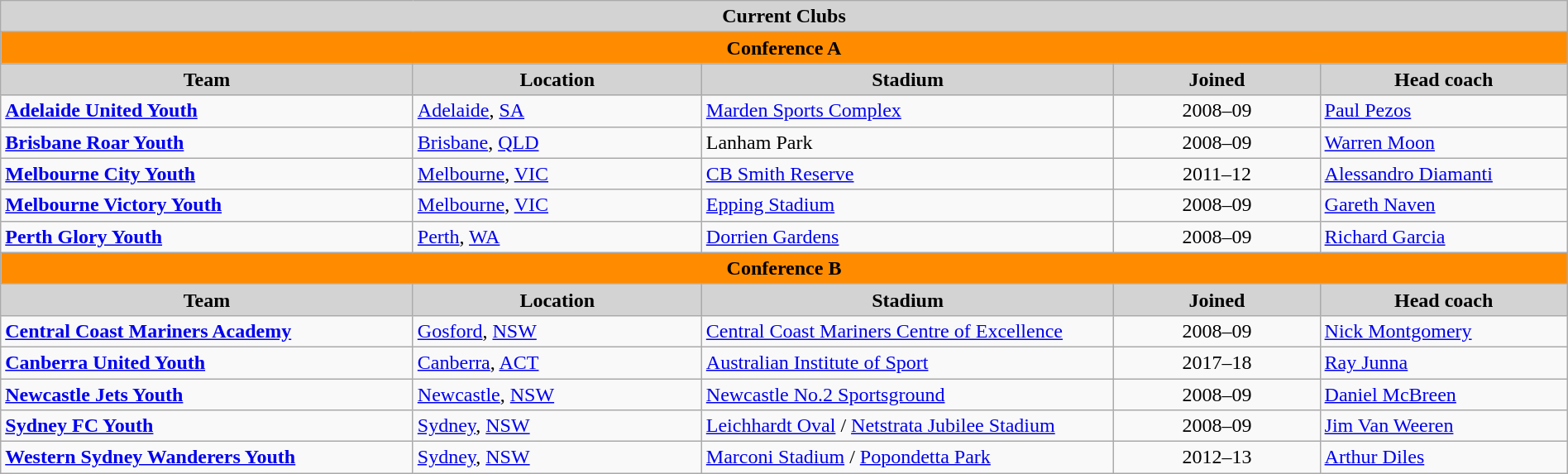<table class="wikitable" style="width:100%; text-align:left">
<tr>
<th style="background:lightgrey;" colspan="5"><span><strong>Current Clubs</strong></span></th>
</tr>
<tr>
<th style="background:darkorange;" colspan="5"><span><strong>Conference A</strong></span></th>
</tr>
<tr>
<th style="background:lightgrey; width:20%">Team</th>
<th style="background:lightgrey; width:14%">Location</th>
<th style="background:lightgrey; width:20%">Stadium</th>
<th style="background:lightgrey; width:10%">Joined</th>
<th style="background:lightgrey; width:12%">Head coach</th>
</tr>
<tr>
<td><strong><a href='#'>Adelaide United Youth</a></strong></td>
<td> <a href='#'>Adelaide</a>, <a href='#'>SA</a></td>
<td><a href='#'>Marden Sports Complex</a></td>
<td align=center>2008–09</td>
<td> <a href='#'>Paul Pezos</a></td>
</tr>
<tr>
<td><strong><a href='#'>Brisbane Roar Youth</a></strong></td>
<td> <a href='#'>Brisbane</a>, <a href='#'>QLD</a></td>
<td>Lanham Park</td>
<td align=center>2008–09</td>
<td> <a href='#'>Warren Moon</a></td>
</tr>
<tr>
<td><strong><a href='#'>Melbourne City Youth</a></strong></td>
<td> <a href='#'>Melbourne</a>, <a href='#'>VIC</a></td>
<td><a href='#'>CB Smith Reserve</a></td>
<td align=center>2011–12</td>
<td> <a href='#'>Alessandro Diamanti</a></td>
</tr>
<tr>
<td><strong><a href='#'>Melbourne Victory Youth</a></strong></td>
<td> <a href='#'>Melbourne</a>, <a href='#'>VIC</a></td>
<td><a href='#'>Epping Stadium</a></td>
<td align=center>2008–09</td>
<td> <a href='#'>Gareth Naven</a></td>
</tr>
<tr>
<td><strong><a href='#'>Perth Glory Youth</a></strong></td>
<td> <a href='#'>Perth</a>, <a href='#'>WA</a></td>
<td><a href='#'>Dorrien Gardens</a></td>
<td align=center>2008–09</td>
<td> <a href='#'>Richard Garcia</a></td>
</tr>
<tr>
<th style="background:darkorange;" colspan="5"><span><strong>Conference B</strong></span></th>
</tr>
<tr>
<th style="background:lightgrey; width:20%">Team</th>
<th style="background:lightgrey; width:14%">Location</th>
<th style="background:lightgrey; width:20%">Stadium</th>
<th style="background:lightgrey; width:10%">Joined</th>
<th style="background:lightgrey; width:12%">Head coach</th>
</tr>
<tr>
<td><strong><a href='#'>Central Coast Mariners Academy</a></strong></td>
<td> <a href='#'>Gosford</a>, <a href='#'>NSW</a></td>
<td><a href='#'>Central Coast Mariners Centre of Excellence</a></td>
<td align=center>2008–09</td>
<td> <a href='#'>Nick Montgomery</a></td>
</tr>
<tr>
<td><strong><a href='#'>Canberra United Youth</a></strong></td>
<td> <a href='#'>Canberra</a>, <a href='#'>ACT</a></td>
<td><a href='#'>Australian Institute of Sport</a></td>
<td align=center>2017–18</td>
<td> <a href='#'>Ray Junna</a></td>
</tr>
<tr>
<td><strong><a href='#'>Newcastle Jets Youth</a></strong></td>
<td> <a href='#'>Newcastle</a>, <a href='#'>NSW</a></td>
<td><a href='#'>Newcastle No.2 Sportsground</a></td>
<td align=center>2008–09</td>
<td> <a href='#'>Daniel McBreen</a></td>
</tr>
<tr>
<td><strong><a href='#'>Sydney FC Youth</a></strong></td>
<td> <a href='#'>Sydney</a>, <a href='#'>NSW</a></td>
<td><a href='#'>Leichhardt Oval</a> / <a href='#'>Netstrata Jubilee Stadium</a></td>
<td align=center>2008–09</td>
<td> <a href='#'>Jim Van Weeren</a></td>
</tr>
<tr>
<td><strong><a href='#'>Western Sydney Wanderers Youth</a></strong></td>
<td> <a href='#'>Sydney</a>, <a href='#'>NSW</a></td>
<td><a href='#'>Marconi Stadium</a> / <a href='#'>Popondetta Park</a></td>
<td align=center>2012–13</td>
<td> <a href='#'>Arthur Diles</a></td>
</tr>
</table>
